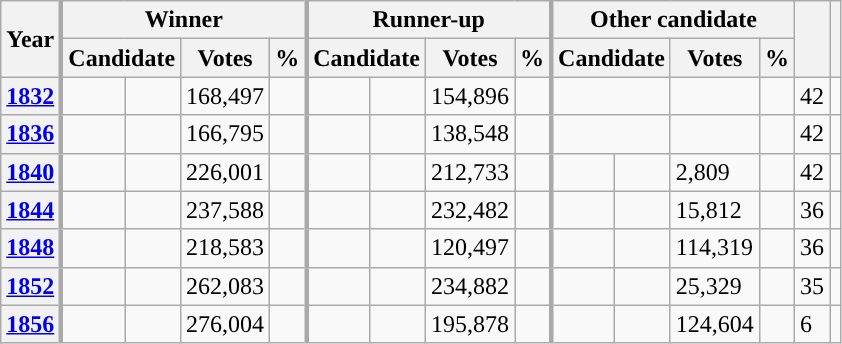<table class="wikitable sortable">
<tr>
<th scope=col rowspan="2">Year</th>
<th scope="colgroup" style="border-left:3px solid darkgray;" colspan="4">Winner</th>
<th scope="colgroup" style="border-left:3px solid darkgray;" colspan="4">Runner-up</th>
<th scope="colgroup" style="border-left:3px solid darkgray;" colspan="4">Other candidate</th>
<th scope="col" class="unsortable" rowspan="2"></th>
<th scope="col" class="unsortable" rowspan="2"></th>
</tr>
<tr>
<th scope="colgroup" style="border-left:3px solid darkgray;" colspan="2">Candidate</th>
<th scope="col" data-sort-type="number">Votes</th>
<th scope="col"  data-sort-type="number">%</th>
<th scope="colgroup" style="border-left:3px solid darkgray;" colspan="2">Candidate</th>
<th scope="col"  data-sort-type="number">Votes</th>
<th scope="col"  data-sort-type="number">%</th>
<th scope="colgroup"  scope="col" style="border-left:3px solid darkgray;" colspan="2">Candidate</th>
<th scope="col"  data-sort-type="number">Votes</th>
<th scope="col"  data-sort-type="number">%</th>
</tr>
<tr>
<th scope="row"> <a href='#'>1832</a></th>
<td style="text-align:left; border-left:3px solid darkgray; background-color:"></td>
<td><strong></strong> </td>
<td>168,497</td>
<td></td>
<td style="text-align:left; border-left:3px solid darkgray; background-color:"></td>
<td> </td>
<td>154,896</td>
<td></td>
<td style="border-left:3px solid darkgray;"colspan="2"></td>
<td></td>
<td></td>
<td>42</td>
<td></td>
</tr>
<tr>
<th scope="row"> <a href='#'>1836</a></th>
<td style="text-align:left; border-left:3px solid darkgray; background-color:"></td>
<td><strong></strong> </td>
<td>166,795</td>
<td></td>
<td style="text-align:left; border-left:3px solid darkgray; background-color:"></td>
<td> </td>
<td>138,548</td>
<td></td>
<td style="border-left:3px solid darkgray;"colspan="2"></td>
<td></td>
<td></td>
<td>42</td>
<td></td>
</tr>
<tr>
<th scope="row"> <a href='#'>1840</a></th>
<td style="text-align:left; border-left:3px solid darkgray; background-color:"></td>
<td><strong></strong> </td>
<td>226,001</td>
<td></td>
<td style="text-align:left; border-left:3px solid darkgray; background-color:"></td>
<td> </td>
<td>212,733</td>
<td></td>
<td style="text-align:left; border-left:3px solid darkgray; background-color:"></td>
<td> </td>
<td>2,809</td>
<td></td>
<td>42</td>
<td></td>
</tr>
<tr>
<th scope="row"> <a href='#'>1844</a></th>
<td style="text-align:left; border-left:3px solid darkgray; background-color:"></td>
<td><strong></strong> </td>
<td>237,588</td>
<td></td>
<td style="text-align:left; border-left:3px solid darkgray; background-color:"></td>
<td> </td>
<td>232,482</td>
<td></td>
<td style="text-align:left; border-left:3px solid darkgray; background-color:"></td>
<td> </td>
<td>15,812</td>
<td></td>
<td>36</td>
<td></td>
</tr>
<tr>
<th scope="row"> <a href='#'>1848</a></th>
<td style="text-align:left; border-left:3px solid darkgray; background-color:"></td>
<td><strong></strong> </td>
<td>218,583</td>
<td></td>
<td style="text-align:left; border-left:3px solid darkgray; background-color:"></td>
<td> </td>
<td>120,497</td>
<td></td>
<td style="text-align:left; border-left:3px solid darkgray; background-color:"></td>
<td> </td>
<td>114,319</td>
<td></td>
<td>36</td>
<td></td>
</tr>
<tr>
<th scope="row"> <a href='#'>1852</a></th>
<td style="text-align:left; border-left:3px solid darkgray; background-color:"></td>
<td><strong></strong> </td>
<td>262,083</td>
<td></td>
<td style="text-align:left; border-left:3px solid darkgray; background-color:"></td>
<td> </td>
<td>234,882</td>
<td></td>
<td style="text-align:left; border-left:3px solid darkgray; background-color:"></td>
<td> </td>
<td>25,329</td>
<td></td>
<td>35</td>
<td></td>
</tr>
<tr>
<th scope="row"> <a href='#'>1856</a></th>
<td style="text-align:left; border-left:3px solid darkgray; background-color:"></td>
<td><strong></strong> </td>
<td>276,004</td>
<td></td>
<td style="text-align:left; border-left:3px solid darkgray; background-color:"></td>
<td> </td>
<td>195,878</td>
<td></td>
<td style="text-align:left; border-left:3px solid darkgray; background-color:"></td>
<td> </td>
<td>124,604</td>
<td></td>
<td>6</td>
<td></td>
</tr>
</table>
